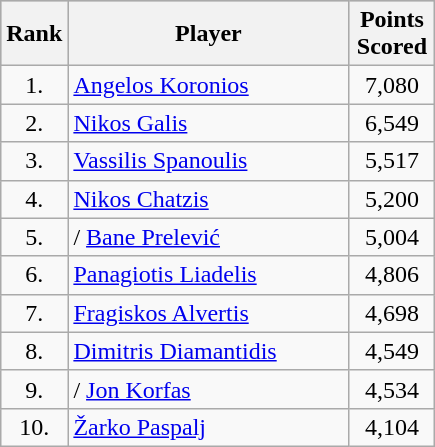<table class="wikitable"  style="text-align:center;">
<tr style="background:silver;">
<th style="width:20px;">Rank</th>
<th style="width:180px;">Player</th>
<th style="width:50px;">Points Scored</th>
</tr>
<tr>
<td>1.</td>
<td style="text-align:left"> <a href='#'>Angelos Koronios</a></td>
<td>7,080</td>
</tr>
<tr>
<td>2.</td>
<td style="text-align:left"> <a href='#'>Nikos Galis</a></td>
<td>6,549</td>
</tr>
<tr>
<td>3.</td>
<td style="text-align:left"> <a href='#'>Vassilis Spanoulis</a></td>
<td>5,517</td>
</tr>
<tr>
<td>4.</td>
<td style="text-align:left"> <a href='#'>Nikos Chatzis</a></td>
<td>5,200</td>
</tr>
<tr>
<td>5.</td>
<td style="text-align:left">/ <a href='#'>Bane Prelević</a></td>
<td>5,004</td>
</tr>
<tr>
<td>6.</td>
<td style="text-align:left"> <a href='#'>Panagiotis Liadelis</a></td>
<td>4,806</td>
</tr>
<tr>
<td>7.</td>
<td style="text-align:left"> <a href='#'>Fragiskos Alvertis</a></td>
<td>4,698</td>
</tr>
<tr>
<td>8.</td>
<td style="text-align:left"> <a href='#'>Dimitris Diamantidis</a></td>
<td>4,549</td>
</tr>
<tr>
<td>9.</td>
<td style="text-align:left">/ <a href='#'>Jon Korfas</a></td>
<td>4,534</td>
</tr>
<tr>
<td>10.</td>
<td style="text-align:left"> <a href='#'>Žarko Paspalj</a></td>
<td>4,104</td>
</tr>
</table>
